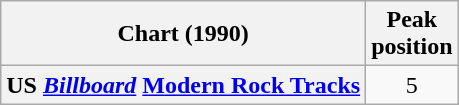<table class="wikitable sortable plainrowheaders" style="text-align:center">
<tr>
<th>Chart (1990)</th>
<th>Peak<br>position</th>
</tr>
<tr>
<th scope="row">US <em><a href='#'>Billboard</a></em> <a href='#'>Modern Rock Tracks</a></th>
<td style="text-align:center;">5</td>
</tr>
</table>
